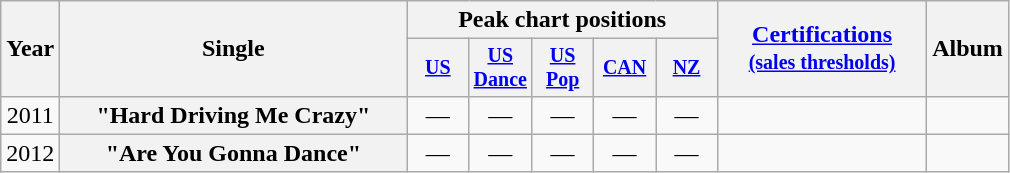<table class="wikitable plainrowheaders" style="text-align:center;">
<tr>
<th rowspan="2">Year</th>
<th rowspan="2" style="width:14em;">Single</th>
<th colspan="5">Peak chart positions</th>
<th style="width:132px;" rowspan="2"><a href='#'>Certifications</a><br><small><a href='#'>(sales thresholds)</a></small></th>
<th rowspan="2">Album</th>
</tr>
<tr style="font-size:smaller;">
<th style="width:35px;"><a href='#'>US</a><br></th>
<th style="width:35px;"><a href='#'>US Dance</a><br></th>
<th style="width:35px;"><a href='#'>US Pop</a><br></th>
<th style="width:35px;"><a href='#'>CAN</a><br></th>
<th style="width:35px;"><a href='#'>NZ</a><br></th>
</tr>
<tr>
<td>2011</td>
<th scope="row">"Hard Driving Me Crazy"</th>
<td>—</td>
<td>—</td>
<td>—</td>
<td>—</td>
<td>—</td>
<td></td>
<td></td>
</tr>
<tr>
<td rowspan="2">2012</td>
<th scope="row">"Are You Gonna Dance"</th>
<td>—</td>
<td>—</td>
<td>—</td>
<td>—</td>
<td>—</td>
<td></td>
<td></td>
</tr>
</table>
